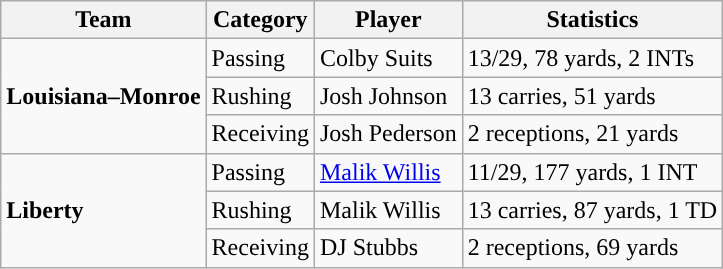<table class="wikitable" style="float: left;">
<tr>
<th>Team</th>
<th>Category</th>
<th>Player</th>
<th>Statistics</th>
</tr>
<tr>
<td rowspan=3><strong>Louisiana–Monroe</strong></td>
<td>Passing</td>
<td>Colby Suits</td>
<td>13/29, 78 yards, 2 INTs</td>
</tr>
<tr>
<td>Rushing</td>
<td>Josh Johnson</td>
<td>13 carries, 51 yards</td>
</tr>
<tr>
<td>Receiving</td>
<td>Josh Pederson</td>
<td>2 receptions, 21 yards</td>
</tr>
<tr>
<td rowspan=3><strong>Liberty</strong></td>
<td>Passing</td>
<td><a href='#'>Malik Willis</a></td>
<td>11/29, 177 yards, 1 INT</td>
</tr>
<tr>
<td>Rushing</td>
<td>Malik Willis</td>
<td>13 carries, 87 yards, 1 TD</td>
</tr>
<tr>
<td>Receiving</td>
<td>DJ Stubbs</td>
<td>2 receptions, 69 yards</td>
</tr>
</table>
